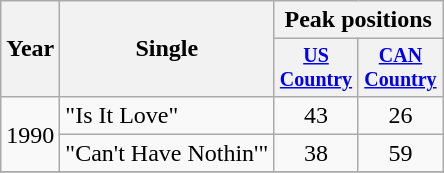<table class="wikitable" style="text-align:center;">
<tr>
<th rowspan="2">Year</th>
<th rowspan="2">Single</th>
<th colspan="2">Peak positions</th>
</tr>
<tr style="font-size:smaller;">
<th width="50"><a href='#'>US Country</a></th>
<th width="50"><a href='#'>CAN Country</a></th>
</tr>
<tr>
<td rowspan="2">1990</td>
<td align="left">"Is It Love"</td>
<td>43</td>
<td>26</td>
</tr>
<tr>
<td align="left">"Can't Have Nothin'"</td>
<td>38</td>
<td>59</td>
</tr>
<tr>
</tr>
</table>
